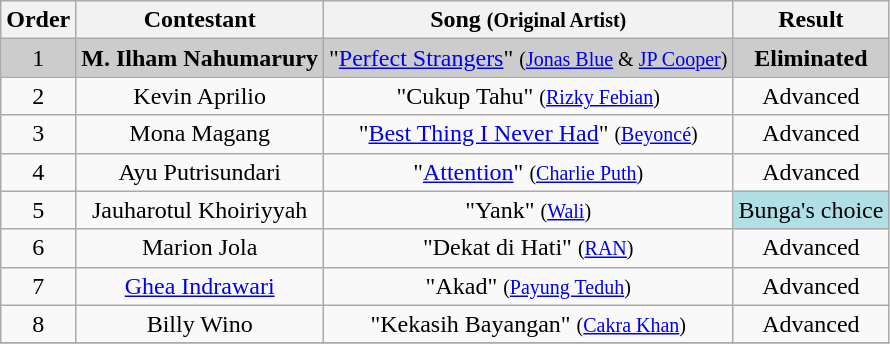<table class="wikitable" style="text-align:center;">
<tr>
<th>Order</th>
<th>Contestant</th>
<th>Song <small>(Original Artist)</small></th>
<th>Result</th>
</tr>
<tr style="background:#ccc;">
<td>1</td>
<td><strong>M. Ilham Nahumarury</strong></td>
<td>"<a href='#'>Perfect Strangers</a>" <small>(<a href='#'>Jonas Blue</a> & <a href='#'>JP Cooper</a>)</small></td>
<td><strong>Eliminated</strong></td>
</tr>
<tr>
<td>2</td>
<td>Kevin Aprilio</td>
<td>"Cukup Tahu" <small>(<a href='#'>Rizky Febian</a>)</small></td>
<td>Advanced</td>
</tr>
<tr>
<td>3</td>
<td>Mona Magang</td>
<td>"<a href='#'>Best Thing I Never Had</a>" <small>(<a href='#'>Beyoncé</a>)</small></td>
<td>Advanced</td>
</tr>
<tr>
<td>4</td>
<td>Ayu Putrisundari</td>
<td>"<a href='#'>Attention</a>" <small>(<a href='#'>Charlie Puth</a>)</small></td>
<td>Advanced</td>
</tr>
<tr>
<td>5</td>
<td>Jauharotul Khoiriyyah</td>
<td>"Yank" <small>(<a href='#'>Wali</a>)</small></td>
<td style="background:#B0E0E6;">Bunga's choice</td>
</tr>
<tr>
<td>6</td>
<td>Marion Jola</td>
<td>"Dekat di Hati" <small>(<a href='#'>RAN</a>)</small></td>
<td>Advanced</td>
</tr>
<tr>
<td>7</td>
<td><a href='#'>Ghea Indrawari</a></td>
<td>"Akad" <small>(<a href='#'>Payung Teduh</a>)</small></td>
<td>Advanced</td>
</tr>
<tr>
<td>8</td>
<td>Billy Wino</td>
<td>"Kekasih Bayangan" <small>(<a href='#'>Cakra Khan</a>)</small></td>
<td>Advanced</td>
</tr>
<tr>
</tr>
</table>
